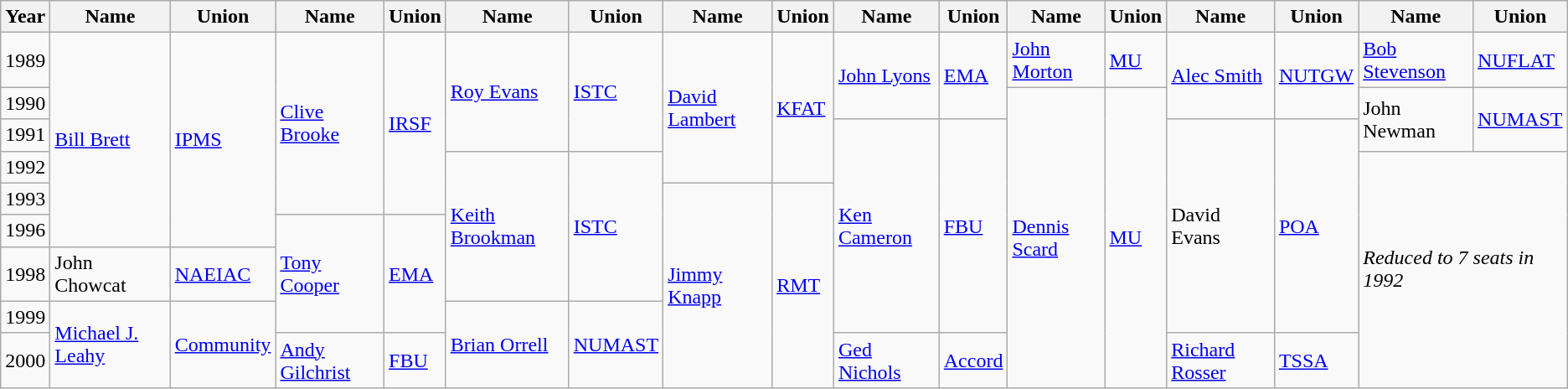<table class="wikitable">
<tr>
<th>Year</th>
<th>Name</th>
<th>Union</th>
<th>Name</th>
<th>Union</th>
<th>Name</th>
<th>Union</th>
<th>Name</th>
<th>Union</th>
<th>Name</th>
<th>Union</th>
<th>Name</th>
<th>Union</th>
<th>Name</th>
<th>Union</th>
<th>Name</th>
<th>Union</th>
</tr>
<tr>
<td>1989</td>
<td rowspan=6><a href='#'>Bill Brett</a></td>
<td rowspan=6><a href='#'>IPMS</a></td>
<td rowspan=5><a href='#'>Clive Brooke</a></td>
<td rowspan=5><a href='#'>IRSF</a></td>
<td rowspan=3><a href='#'>Roy Evans</a></td>
<td rowspan=3><a href='#'>ISTC</a></td>
<td rowspan=4><a href='#'>David Lambert</a></td>
<td rowspan=4><a href='#'>KFAT</a></td>
<td rowspan=2><a href='#'>John Lyons</a></td>
<td rowspan=2><a href='#'>EMA</a></td>
<td><a href='#'>John Morton</a></td>
<td><a href='#'>MU</a></td>
<td rowspan=2><a href='#'>Alec Smith</a></td>
<td rowspan=2><a href='#'>NUTGW</a></td>
<td><a href='#'>Bob Stevenson</a></td>
<td><a href='#'>NUFLAT</a></td>
</tr>
<tr>
<td>1990</td>
<td rowspan=8><a href='#'>Dennis Scard</a></td>
<td rowspan=8><a href='#'>MU</a></td>
<td rowspan=2>John Newman</td>
<td rowspan=2><a href='#'>NUMAST</a></td>
</tr>
<tr>
<td>1991</td>
<td rowspan=6><a href='#'>Ken Cameron</a></td>
<td rowspan=6><a href='#'>FBU</a></td>
<td rowspan=6>David Evans</td>
<td rowspan=6><a href='#'>POA</a></td>
</tr>
<tr>
<td>1992</td>
<td rowspan=4><a href='#'>Keith Brookman</a></td>
<td rowspan=4><a href='#'>ISTC</a></td>
<td rowspan=6 colspan=2><em>Reduced to 7 seats in 1992</em></td>
</tr>
<tr>
<td>1993</td>
<td rowspan=5><a href='#'>Jimmy Knapp</a></td>
<td rowspan=5><a href='#'>RMT</a></td>
</tr>
<tr>
<td>1996</td>
<td rowspan=3><a href='#'>Tony Cooper</a></td>
<td rowspan=3><a href='#'>EMA</a></td>
</tr>
<tr>
<td>1998</td>
<td>John Chowcat</td>
<td><a href='#'>NAEIAC</a></td>
</tr>
<tr>
<td>1999</td>
<td rowspan=2><a href='#'>Michael J. Leahy</a></td>
<td rowspan=2><a href='#'>Community</a></td>
<td rowspan=2><a href='#'>Brian Orrell</a></td>
<td rowspan=2><a href='#'>NUMAST</a></td>
</tr>
<tr>
<td>2000</td>
<td><a href='#'>Andy Gilchrist</a></td>
<td><a href='#'>FBU</a></td>
<td><a href='#'>Ged Nichols</a></td>
<td><a href='#'>Accord</a></td>
<td><a href='#'>Richard Rosser</a></td>
<td><a href='#'>TSSA</a></td>
</tr>
</table>
